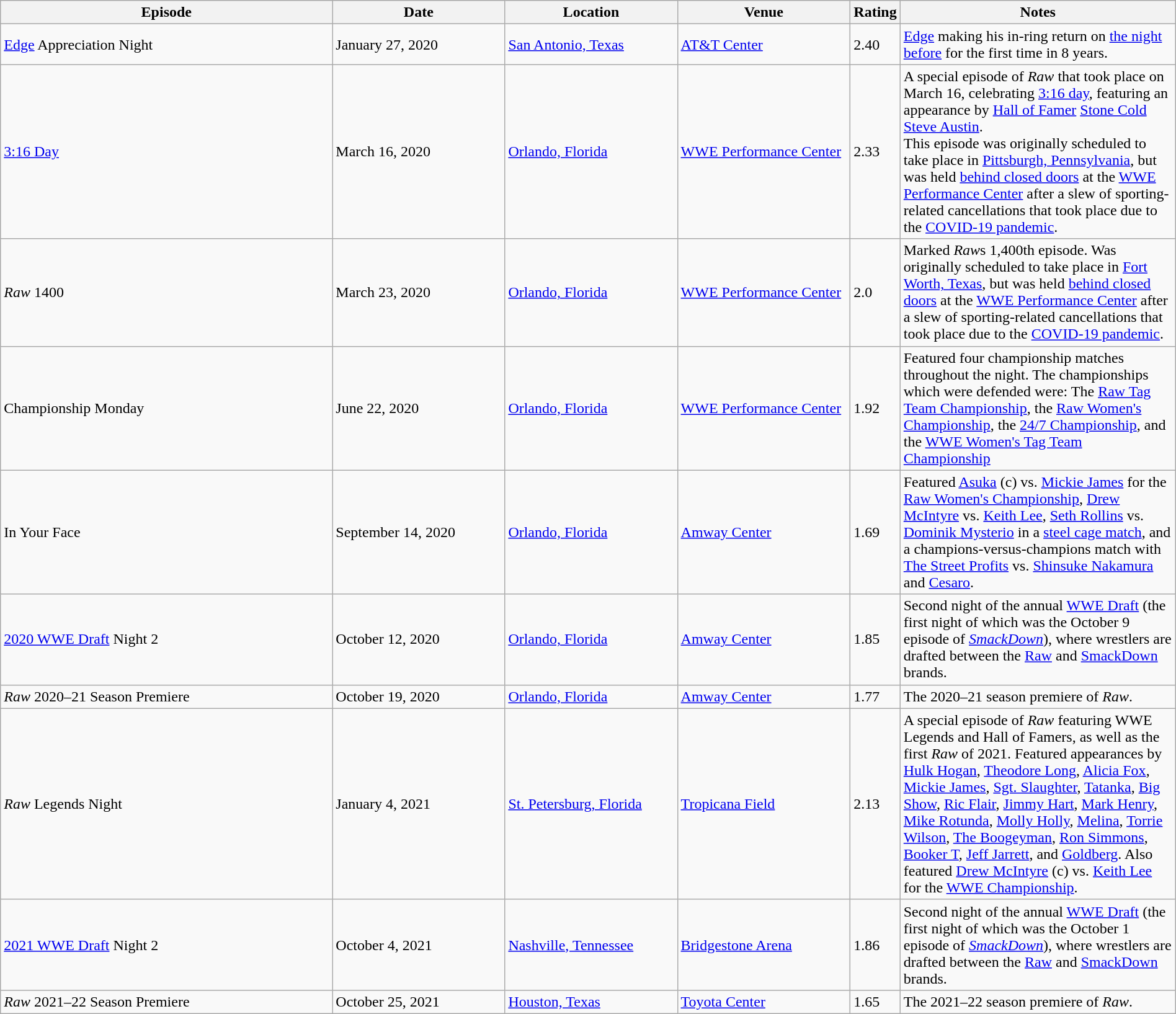<table class="wikitable plainrowheaders sortable" style="width:100%;">
<tr>
<th style="width:29%;">Episode</th>
<th style="width:15%;">Date</th>
<th style="width:15%;">Location</th>
<th style="width:15%;">Venue</th>
<th style="width:2%;">Rating</th>
<th style="width:99%;">Notes</th>
</tr>
<tr>
<td><a href='#'>Edge</a> Appreciation Night</td>
<td>January 27, 2020</td>
<td><a href='#'>San Antonio, Texas</a></td>
<td><a href='#'>AT&T Center</a></td>
<td>2.40</td>
<td><a href='#'>Edge</a> making his in-ring return on <a href='#'>the night before</a> for the first time in 8 years.</td>
</tr>
<tr>
<td><a href='#'>3:16 Day</a></td>
<td>March 16, 2020</td>
<td><a href='#'>Orlando, Florida</a></td>
<td><a href='#'>WWE Performance Center</a></td>
<td>2.33</td>
<td>A special episode of <em>Raw</em> that took place on March 16, celebrating <a href='#'>3:16 day</a>, featuring an appearance by <a href='#'>Hall of Famer</a> <a href='#'>Stone Cold Steve Austin</a>.<br>This episode was originally scheduled to take place in <a href='#'>Pittsburgh, Pennsylvania</a>, but was held <a href='#'>behind closed doors</a> at the <a href='#'>WWE Performance Center</a> after a slew of sporting-related cancellations that took place due to the <a href='#'>COVID-19 pandemic</a>.</td>
</tr>
<tr>
<td><em>Raw</em> 1400</td>
<td>March 23, 2020</td>
<td><a href='#'>Orlando, Florida</a></td>
<td><a href='#'>WWE Performance Center</a></td>
<td>2.0</td>
<td>Marked <em>Raw</em>s 1,400th episode. Was originally scheduled to take place in <a href='#'>Fort Worth, Texas</a>, but was held <a href='#'>behind closed doors</a> at the <a href='#'>WWE Performance Center</a> after a slew of sporting-related cancellations that took place due to the <a href='#'>COVID-19 pandemic</a>.</td>
</tr>
<tr>
<td>Championship Monday</td>
<td>June 22, 2020</td>
<td><a href='#'>Orlando, Florida</a></td>
<td><a href='#'>WWE Performance Center</a></td>
<td>1.92</td>
<td>Featured four championship matches throughout the night. The championships which were defended were: The <a href='#'>Raw Tag Team Championship</a>, the <a href='#'>Raw Women's Championship</a>, the <a href='#'>24/7 Championship</a>, and the <a href='#'>WWE Women's Tag Team Championship</a></td>
</tr>
<tr>
<td>In Your Face</td>
<td>September 14, 2020</td>
<td><a href='#'>Orlando, Florida</a></td>
<td><a href='#'>Amway Center</a></td>
<td>1.69</td>
<td>Featured <a href='#'>Asuka</a> (c) vs. <a href='#'>Mickie James</a> for the <a href='#'>Raw Women's Championship</a>, <a href='#'>Drew McIntyre</a> vs. <a href='#'>Keith Lee</a>, <a href='#'>Seth Rollins</a> vs. <a href='#'>Dominik Mysterio</a> in a <a href='#'>steel cage match</a>, and a champions-versus-champions match with <a href='#'>The Street Profits</a> vs. <a href='#'>Shinsuke Nakamura</a> and <a href='#'>Cesaro</a>.</td>
</tr>
<tr>
<td><a href='#'>2020 WWE Draft</a> Night 2</td>
<td>October 12, 2020</td>
<td><a href='#'>Orlando, Florida</a></td>
<td><a href='#'>Amway Center</a></td>
<td>1.85</td>
<td>Second night of the annual <a href='#'>WWE Draft</a> (the first night of which was the October 9 episode of <em><a href='#'>SmackDown</a></em>), where wrestlers are drafted between the <a href='#'>Raw</a> and <a href='#'>SmackDown</a> brands.</td>
</tr>
<tr>
<td><em>Raw</em> 2020–21 Season Premiere</td>
<td>October 19, 2020</td>
<td><a href='#'>Orlando, Florida</a></td>
<td><a href='#'>Amway Center</a></td>
<td>1.77</td>
<td>The 2020–21 season premiere of <em>Raw</em>.</td>
</tr>
<tr>
<td><em>Raw</em> Legends Night</td>
<td>January 4, 2021</td>
<td><a href='#'>St. Petersburg, Florida</a></td>
<td><a href='#'>Tropicana Field</a></td>
<td>2.13</td>
<td>A special episode of <em>Raw</em> featuring WWE Legends and Hall of Famers, as well as the first <em>Raw</em> of 2021. Featured appearances by <a href='#'>Hulk Hogan</a>, <a href='#'>Theodore Long</a>, <a href='#'>Alicia Fox</a>, <a href='#'>Mickie James</a>, <a href='#'>Sgt. Slaughter</a>, <a href='#'>Tatanka</a>, <a href='#'>Big Show</a>, <a href='#'>Ric Flair</a>, <a href='#'>Jimmy Hart</a>, <a href='#'>Mark Henry</a>, <a href='#'>Mike Rotunda</a>, <a href='#'>Molly Holly</a>, <a href='#'>Melina</a>, <a href='#'>Torrie Wilson</a>, <a href='#'>The Boogeyman</a>, <a href='#'>Ron Simmons</a>, <a href='#'>Booker T</a>, <a href='#'>Jeff Jarrett</a>, and <a href='#'>Goldberg</a>. Also featured <a href='#'>Drew McIntyre</a> (c) vs. <a href='#'>Keith Lee</a> for the <a href='#'>WWE Championship</a>.</td>
</tr>
<tr>
<td><a href='#'>2021 WWE Draft</a> Night 2</td>
<td>October 4, 2021</td>
<td><a href='#'>Nashville, Tennessee</a></td>
<td><a href='#'>Bridgestone Arena</a></td>
<td>1.86</td>
<td>Second night of the annual <a href='#'>WWE Draft</a> (the first night of which was the October 1 episode of <em><a href='#'>SmackDown</a></em>), where wrestlers are drafted between the <a href='#'>Raw</a> and <a href='#'>SmackDown</a> brands.</td>
</tr>
<tr>
<td><em>Raw</em> 2021–22 Season Premiere</td>
<td>October 25, 2021</td>
<td><a href='#'>Houston, Texas</a></td>
<td><a href='#'>Toyota Center</a></td>
<td>1.65</td>
<td>The 2021–22 season premiere of <em>Raw</em>.</td>
</tr>
</table>
